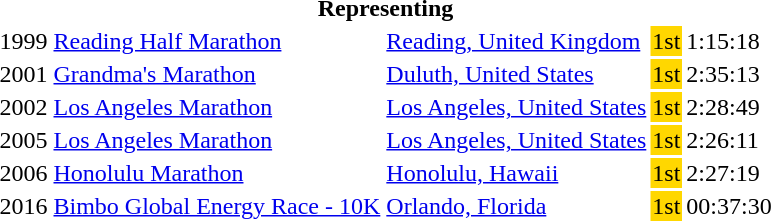<table>
<tr>
<th colspan="5">Representing </th>
</tr>
<tr>
<td>1999</td>
<td><a href='#'>Reading Half Marathon</a></td>
<td><a href='#'>Reading, United Kingdom</a></td>
<td bgcolor=gold>1st</td>
<td>1:15:18</td>
</tr>
<tr>
<td>2001</td>
<td><a href='#'>Grandma's Marathon</a></td>
<td><a href='#'>Duluth, United States</a></td>
<td bgcolor=gold>1st</td>
<td>2:35:13</td>
</tr>
<tr>
<td>2002</td>
<td><a href='#'>Los Angeles Marathon</a></td>
<td><a href='#'>Los Angeles, United States</a></td>
<td bgcolor=gold>1st</td>
<td>2:28:49</td>
</tr>
<tr>
<td>2005</td>
<td><a href='#'>Los Angeles Marathon</a></td>
<td><a href='#'>Los Angeles, United States</a></td>
<td bgcolor=gold>1st</td>
<td>2:26:11</td>
</tr>
<tr>
<td>2006</td>
<td><a href='#'>Honolulu Marathon</a></td>
<td><a href='#'>Honolulu, Hawaii</a></td>
<td bgcolor="gold">1st</td>
<td>2:27:19</td>
</tr>
<tr>
<td>2016</td>
<td><a href='#'>Bimbo Global Energy Race - 10K</a></td>
<td><a href='#'>Orlando, Florida</a></td>
<td bgcolor="gold">1st</td>
<td>00:37:30</td>
</tr>
</table>
